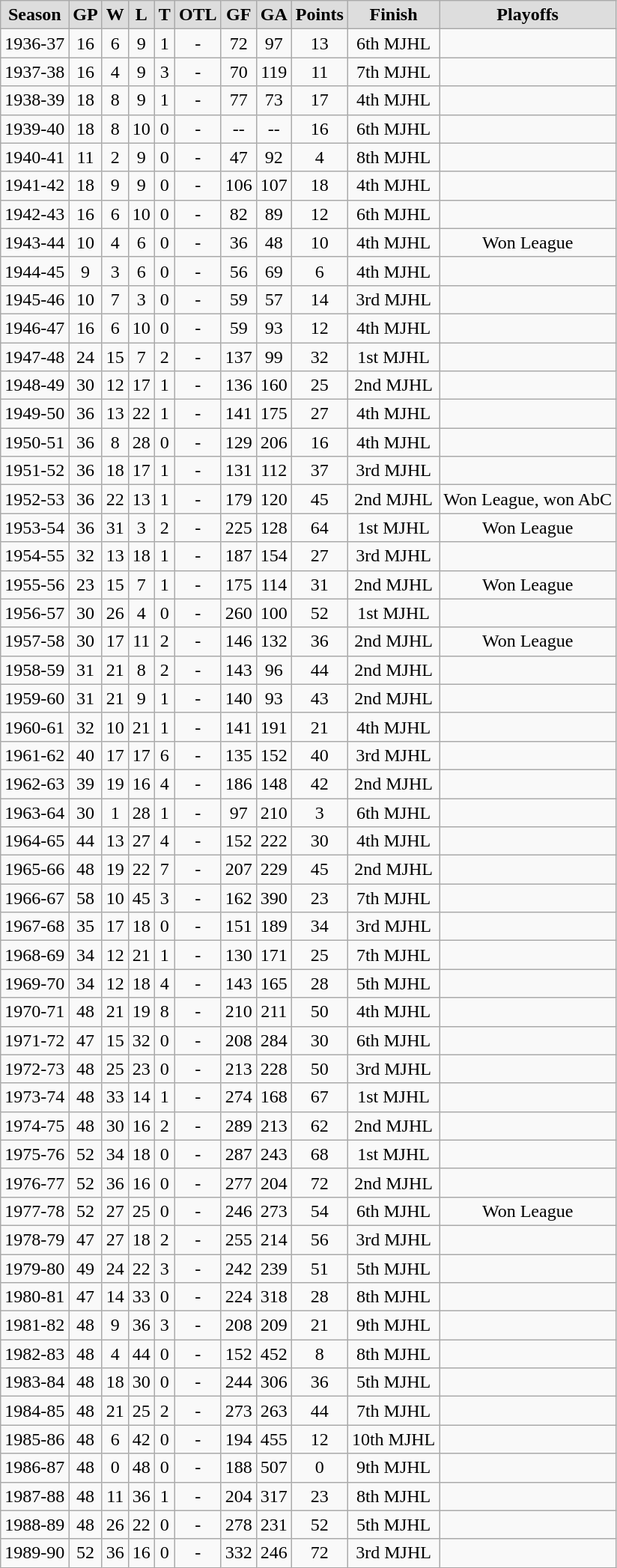<table class="wikitable">
<tr align="center"  bgcolor="#dddddd">
<td><strong>Season</strong></td>
<td><strong>GP </strong></td>
<td><strong> W </strong></td>
<td><strong> L </strong></td>
<td><strong> T </strong></td>
<td><strong>OTL</strong></td>
<td><strong>GF </strong></td>
<td><strong>GA </strong></td>
<td><strong>Points</strong></td>
<td><strong>Finish</strong></td>
<td><strong>Playoffs</strong></td>
</tr>
<tr align="center">
<td>1936-37</td>
<td>16</td>
<td>6</td>
<td>9</td>
<td>1</td>
<td>-</td>
<td>72</td>
<td>97</td>
<td>13</td>
<td>6th MJHL</td>
<td></td>
</tr>
<tr align="center">
<td>1937-38</td>
<td>16</td>
<td>4</td>
<td>9</td>
<td>3</td>
<td>-</td>
<td>70</td>
<td>119</td>
<td>11</td>
<td>7th MJHL</td>
<td></td>
</tr>
<tr align="center">
<td>1938-39</td>
<td>18</td>
<td>8</td>
<td>9</td>
<td>1</td>
<td>-</td>
<td>77</td>
<td>73</td>
<td>17</td>
<td>4th MJHL</td>
<td></td>
</tr>
<tr align="center">
<td>1939-40</td>
<td>18</td>
<td>8</td>
<td>10</td>
<td>0</td>
<td>-</td>
<td>--</td>
<td>--</td>
<td>16</td>
<td>6th MJHL</td>
<td></td>
</tr>
<tr align="center">
<td>1940-41</td>
<td>11</td>
<td>2</td>
<td>9</td>
<td>0</td>
<td>-</td>
<td>47</td>
<td>92</td>
<td>4</td>
<td>8th MJHL</td>
<td></td>
</tr>
<tr align="center">
<td>1941-42</td>
<td>18</td>
<td>9</td>
<td>9</td>
<td>0</td>
<td>-</td>
<td>106</td>
<td>107</td>
<td>18</td>
<td>4th MJHL</td>
<td></td>
</tr>
<tr align="center">
<td>1942-43</td>
<td>16</td>
<td>6</td>
<td>10</td>
<td>0</td>
<td>-</td>
<td>82</td>
<td>89</td>
<td>12</td>
<td>6th MJHL</td>
<td></td>
</tr>
<tr align="center">
<td>1943-44</td>
<td>10</td>
<td>4</td>
<td>6</td>
<td>0</td>
<td>-</td>
<td>36</td>
<td>48</td>
<td>10</td>
<td>4th MJHL</td>
<td>Won League</td>
</tr>
<tr align="center">
<td>1944-45</td>
<td>9</td>
<td>3</td>
<td>6</td>
<td>0</td>
<td>-</td>
<td>56</td>
<td>69</td>
<td>6</td>
<td>4th MJHL</td>
<td></td>
</tr>
<tr align="center">
<td>1945-46</td>
<td>10</td>
<td>7</td>
<td>3</td>
<td>0</td>
<td>-</td>
<td>59</td>
<td>57</td>
<td>14</td>
<td>3rd MJHL</td>
<td></td>
</tr>
<tr align="center">
<td>1946-47</td>
<td>16</td>
<td>6</td>
<td>10</td>
<td>0</td>
<td>-</td>
<td>59</td>
<td>93</td>
<td>12</td>
<td>4th MJHL</td>
<td></td>
</tr>
<tr align="center">
<td>1947-48</td>
<td>24</td>
<td>15</td>
<td>7</td>
<td>2</td>
<td>-</td>
<td>137</td>
<td>99</td>
<td>32</td>
<td>1st MJHL</td>
<td></td>
</tr>
<tr align="center">
<td>1948-49</td>
<td>30</td>
<td>12</td>
<td>17</td>
<td>1</td>
<td>-</td>
<td>136</td>
<td>160</td>
<td>25</td>
<td>2nd MJHL</td>
<td></td>
</tr>
<tr align="center">
<td>1949-50</td>
<td>36</td>
<td>13</td>
<td>22</td>
<td>1</td>
<td>-</td>
<td>141</td>
<td>175</td>
<td>27</td>
<td>4th MJHL</td>
<td></td>
</tr>
<tr align="center">
<td>1950-51</td>
<td>36</td>
<td>8</td>
<td>28</td>
<td>0</td>
<td>-</td>
<td>129</td>
<td>206</td>
<td>16</td>
<td>4th MJHL</td>
<td></td>
</tr>
<tr align="center">
<td>1951-52</td>
<td>36</td>
<td>18</td>
<td>17</td>
<td>1</td>
<td>-</td>
<td>131</td>
<td>112</td>
<td>37</td>
<td>3rd MJHL</td>
<td></td>
</tr>
<tr align="center">
<td>1952-53</td>
<td>36</td>
<td>22</td>
<td>13</td>
<td>1</td>
<td>-</td>
<td>179</td>
<td>120</td>
<td>45</td>
<td>2nd MJHL</td>
<td>Won League, won AbC</td>
</tr>
<tr align="center">
<td>1953-54</td>
<td>36</td>
<td>31</td>
<td>3</td>
<td>2</td>
<td>-</td>
<td>225</td>
<td>128</td>
<td>64</td>
<td>1st MJHL</td>
<td>Won League</td>
</tr>
<tr align="center">
<td>1954-55</td>
<td>32</td>
<td>13</td>
<td>18</td>
<td>1</td>
<td>-</td>
<td>187</td>
<td>154</td>
<td>27</td>
<td>3rd MJHL</td>
<td></td>
</tr>
<tr align="center">
<td>1955-56</td>
<td>23</td>
<td>15</td>
<td>7</td>
<td>1</td>
<td>-</td>
<td>175</td>
<td>114</td>
<td>31</td>
<td>2nd MJHL</td>
<td>Won League</td>
</tr>
<tr align="center">
<td>1956-57</td>
<td>30</td>
<td>26</td>
<td>4</td>
<td>0</td>
<td>-</td>
<td>260</td>
<td>100</td>
<td>52</td>
<td>1st MJHL</td>
<td></td>
</tr>
<tr align="center">
<td>1957-58</td>
<td>30</td>
<td>17</td>
<td>11</td>
<td>2</td>
<td>-</td>
<td>146</td>
<td>132</td>
<td>36</td>
<td>2nd MJHL</td>
<td>Won League</td>
</tr>
<tr align="center">
<td>1958-59</td>
<td>31</td>
<td>21</td>
<td>8</td>
<td>2</td>
<td>-</td>
<td>143</td>
<td>96</td>
<td>44</td>
<td>2nd MJHL</td>
<td></td>
</tr>
<tr align="center">
<td>1959-60</td>
<td>31</td>
<td>21</td>
<td>9</td>
<td>1</td>
<td>-</td>
<td>140</td>
<td>93</td>
<td>43</td>
<td>2nd MJHL</td>
<td></td>
</tr>
<tr align="center">
<td>1960-61</td>
<td>32</td>
<td>10</td>
<td>21</td>
<td>1</td>
<td>-</td>
<td>141</td>
<td>191</td>
<td>21</td>
<td>4th MJHL</td>
<td></td>
</tr>
<tr align="center">
<td>1961-62</td>
<td>40</td>
<td>17</td>
<td>17</td>
<td>6</td>
<td>-</td>
<td>135</td>
<td>152</td>
<td>40</td>
<td>3rd MJHL</td>
<td></td>
</tr>
<tr align="center">
<td>1962-63</td>
<td>39</td>
<td>19</td>
<td>16</td>
<td>4</td>
<td>-</td>
<td>186</td>
<td>148</td>
<td>42</td>
<td>2nd MJHL</td>
<td></td>
</tr>
<tr align="center">
<td>1963-64</td>
<td>30</td>
<td>1</td>
<td>28</td>
<td>1</td>
<td>-</td>
<td>97</td>
<td>210</td>
<td>3</td>
<td>6th MJHL</td>
<td></td>
</tr>
<tr align="center">
<td>1964-65</td>
<td>44</td>
<td>13</td>
<td>27</td>
<td>4</td>
<td>-</td>
<td>152</td>
<td>222</td>
<td>30</td>
<td>4th MJHL</td>
<td></td>
</tr>
<tr align="center">
<td>1965-66</td>
<td>48</td>
<td>19</td>
<td>22</td>
<td>7</td>
<td>-</td>
<td>207</td>
<td>229</td>
<td>45</td>
<td>2nd MJHL</td>
<td></td>
</tr>
<tr align="center">
<td>1966-67</td>
<td>58</td>
<td>10</td>
<td>45</td>
<td>3</td>
<td>-</td>
<td>162</td>
<td>390</td>
<td>23</td>
<td>7th MJHL</td>
<td></td>
</tr>
<tr align="center">
<td>1967-68</td>
<td>35</td>
<td>17</td>
<td>18</td>
<td>0</td>
<td>-</td>
<td>151</td>
<td>189</td>
<td>34</td>
<td>3rd MJHL</td>
<td></td>
</tr>
<tr align="center">
<td>1968-69</td>
<td>34</td>
<td>12</td>
<td>21</td>
<td>1</td>
<td>-</td>
<td>130</td>
<td>171</td>
<td>25</td>
<td>7th MJHL</td>
<td></td>
</tr>
<tr align="center">
<td>1969-70</td>
<td>34</td>
<td>12</td>
<td>18</td>
<td>4</td>
<td>-</td>
<td>143</td>
<td>165</td>
<td>28</td>
<td>5th MJHL</td>
<td></td>
</tr>
<tr align="center">
<td>1970-71</td>
<td>48</td>
<td>21</td>
<td>19</td>
<td>8</td>
<td>-</td>
<td>210</td>
<td>211</td>
<td>50</td>
<td>4th MJHL</td>
<td></td>
</tr>
<tr align="center">
<td>1971-72</td>
<td>47</td>
<td>15</td>
<td>32</td>
<td>0</td>
<td>-</td>
<td>208</td>
<td>284</td>
<td>30</td>
<td>6th MJHL</td>
<td></td>
</tr>
<tr align="center">
<td>1972-73</td>
<td>48</td>
<td>25</td>
<td>23</td>
<td>0</td>
<td>-</td>
<td>213</td>
<td>228</td>
<td>50</td>
<td>3rd MJHL</td>
<td></td>
</tr>
<tr align="center">
<td>1973-74</td>
<td>48</td>
<td>33</td>
<td>14</td>
<td>1</td>
<td>-</td>
<td>274</td>
<td>168</td>
<td>67</td>
<td>1st MJHL</td>
<td></td>
</tr>
<tr align="center">
<td>1974-75</td>
<td>48</td>
<td>30</td>
<td>16</td>
<td>2</td>
<td>-</td>
<td>289</td>
<td>213</td>
<td>62</td>
<td>2nd MJHL</td>
<td></td>
</tr>
<tr align="center">
<td>1975-76</td>
<td>52</td>
<td>34</td>
<td>18</td>
<td>0</td>
<td>-</td>
<td>287</td>
<td>243</td>
<td>68</td>
<td>1st MJHL</td>
<td></td>
</tr>
<tr align="center">
<td>1976-77</td>
<td>52</td>
<td>36</td>
<td>16</td>
<td>0</td>
<td>-</td>
<td>277</td>
<td>204</td>
<td>72</td>
<td>2nd MJHL</td>
<td></td>
</tr>
<tr align="center">
<td>1977-78</td>
<td>52</td>
<td>27</td>
<td>25</td>
<td>0</td>
<td>-</td>
<td>246</td>
<td>273</td>
<td>54</td>
<td>6th MJHL</td>
<td>Won League</td>
</tr>
<tr align="center">
<td>1978-79</td>
<td>47</td>
<td>27</td>
<td>18</td>
<td>2</td>
<td>-</td>
<td>255</td>
<td>214</td>
<td>56</td>
<td>3rd MJHL</td>
<td></td>
</tr>
<tr align="center">
<td>1979-80</td>
<td>49</td>
<td>24</td>
<td>22</td>
<td>3</td>
<td>-</td>
<td>242</td>
<td>239</td>
<td>51</td>
<td>5th MJHL</td>
<td></td>
</tr>
<tr align="center">
<td>1980-81</td>
<td>47</td>
<td>14</td>
<td>33</td>
<td>0</td>
<td>-</td>
<td>224</td>
<td>318</td>
<td>28</td>
<td>8th MJHL</td>
<td></td>
</tr>
<tr align="center">
<td>1981-82</td>
<td>48</td>
<td>9</td>
<td>36</td>
<td>3</td>
<td>-</td>
<td>208</td>
<td>209</td>
<td>21</td>
<td>9th MJHL</td>
<td></td>
</tr>
<tr align="center">
<td>1982-83</td>
<td>48</td>
<td>4</td>
<td>44</td>
<td>0</td>
<td>-</td>
<td>152</td>
<td>452</td>
<td>8</td>
<td>8th MJHL</td>
<td></td>
</tr>
<tr align="center">
<td>1983-84</td>
<td>48</td>
<td>18</td>
<td>30</td>
<td>0</td>
<td>-</td>
<td>244</td>
<td>306</td>
<td>36</td>
<td>5th MJHL</td>
<td></td>
</tr>
<tr align="center">
<td>1984-85</td>
<td>48</td>
<td>21</td>
<td>25</td>
<td>2</td>
<td>-</td>
<td>273</td>
<td>263</td>
<td>44</td>
<td>7th MJHL</td>
<td></td>
</tr>
<tr align="center">
<td>1985-86</td>
<td>48</td>
<td>6</td>
<td>42</td>
<td>0</td>
<td>-</td>
<td>194</td>
<td>455</td>
<td>12</td>
<td>10th MJHL</td>
<td></td>
</tr>
<tr align="center">
<td>1986-87</td>
<td>48</td>
<td>0</td>
<td>48</td>
<td>0</td>
<td>-</td>
<td>188</td>
<td>507</td>
<td>0</td>
<td>9th MJHL</td>
<td></td>
</tr>
<tr align="center">
<td>1987-88</td>
<td>48</td>
<td>11</td>
<td>36</td>
<td>1</td>
<td>-</td>
<td>204</td>
<td>317</td>
<td>23</td>
<td>8th MJHL</td>
<td></td>
</tr>
<tr align="center">
<td>1988-89</td>
<td>48</td>
<td>26</td>
<td>22</td>
<td>0</td>
<td>-</td>
<td>278</td>
<td>231</td>
<td>52</td>
<td>5th MJHL</td>
<td></td>
</tr>
<tr align="center">
<td>1989-90</td>
<td>52</td>
<td>36</td>
<td>16</td>
<td>0</td>
<td>-</td>
<td>332</td>
<td>246</td>
<td>72</td>
<td>3rd MJHL</td>
<td></td>
</tr>
</table>
